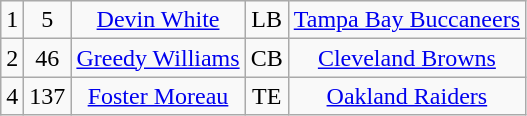<table class="wikitable" style="text-align:center">
<tr>
<td>1</td>
<td>5</td>
<td><a href='#'>Devin White</a></td>
<td>LB</td>
<td><a href='#'>Tampa Bay Buccaneers</a></td>
</tr>
<tr>
<td>2</td>
<td>46</td>
<td><a href='#'>Greedy Williams</a></td>
<td>CB</td>
<td><a href='#'>Cleveland Browns</a></td>
</tr>
<tr>
<td>4</td>
<td>137</td>
<td><a href='#'>Foster Moreau</a></td>
<td>TE</td>
<td><a href='#'>Oakland Raiders</a></td>
</tr>
</table>
